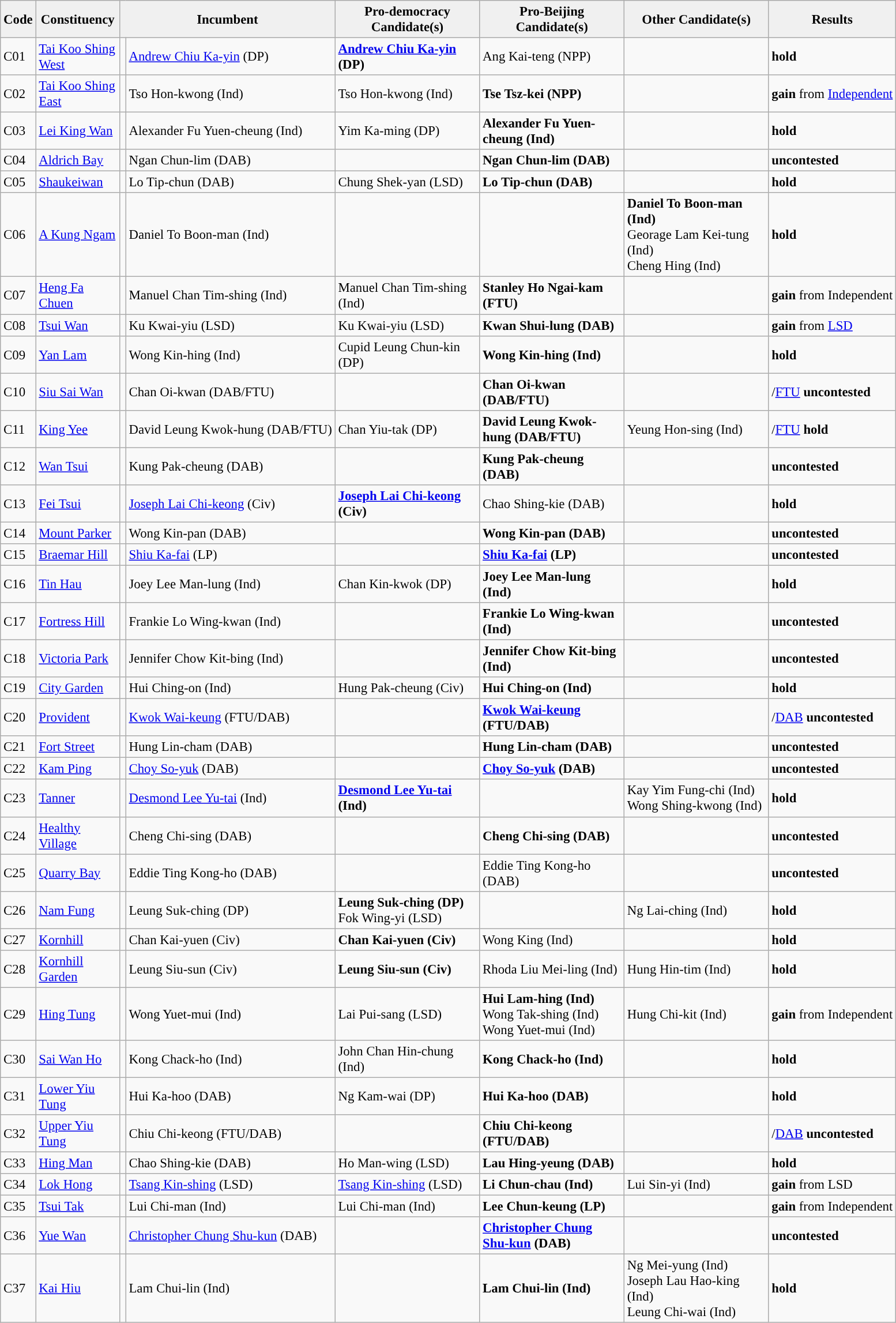<table class="wikitable" style="font-size: 95%;">
<tr>
<th align="center" style="background:#f0f0f0;" width="20px">Code</th>
<th align="center" style="background:#f0f0f0;" width="90px">Constituency</th>
<th align="center" style="background:#f0f0f0;" width="120px" colspan=2>Incumbent</th>
<th align="center" style="background:#f0f0f0;" width="160px">Pro-democracy Candidate(s)</th>
<th align="center" style="background:#f0f0f0;" width="160px">Pro-Beijing Candidate(s)</th>
<th align="center" style="background:#f0f0f0;" width="160px">Other Candidate(s)</th>
<th align="center" style="background:#f0f0f0;" width="100px" colspan="2">Results</th>
</tr>
<tr>
<td>C01</td>
<td><a href='#'>Tai Koo Shing West</a></td>
<td></td>
<td><a href='#'>Andrew Chiu Ka-yin</a> (DP)</td>
<td><strong><a href='#'>Andrew Chiu Ka-yin</a> (DP)</strong></td>
<td>Ang Kai-teng (NPP)</td>
<td></td>
<td> <strong>hold</strong></td>
</tr>
<tr>
<td>C02</td>
<td><a href='#'>Tai Koo Shing East</a></td>
<td></td>
<td>Tso Hon-kwong (Ind)</td>
<td>Tso Hon-kwong (Ind)</td>
<td><strong>Tse Tsz-kei (NPP)</strong></td>
<td></td>
<td> <strong>gain</strong> from <a href='#'>Independent</a></td>
</tr>
<tr>
<td>C03</td>
<td><a href='#'>Lei King Wan</a></td>
<td></td>
<td>Alexander Fu Yuen-cheung (Ind)</td>
<td>Yim Ka-ming (DP)</td>
<td><strong>Alexander Fu Yuen-cheung (Ind)</strong></td>
<td></td>
<td> <strong>hold</strong></td>
</tr>
<tr>
<td>C04</td>
<td><a href='#'>Aldrich Bay</a></td>
<td></td>
<td>Ngan Chun-lim (DAB)</td>
<td></td>
<td><strong>Ngan Chun-lim (DAB)</strong></td>
<td></td>
<td> <strong>uncontested</strong></td>
</tr>
<tr>
<td>C05</td>
<td><a href='#'>Shaukeiwan</a></td>
<td></td>
<td>Lo Tip-chun (DAB)</td>
<td>Chung Shek-yan (LSD)</td>
<td><strong>Lo Tip-chun (DAB)</strong></td>
<td></td>
<td> <strong>hold</strong></td>
</tr>
<tr>
<td>C06</td>
<td><a href='#'>A Kung Ngam</a></td>
<td></td>
<td>Daniel To Boon-man (Ind)</td>
<td></td>
<td></td>
<td><strong>Daniel To Boon-man (Ind)</strong><br>Georage Lam Kei-tung (Ind)<br>Cheng Hing (Ind)</td>
<td> <strong>hold</strong></td>
</tr>
<tr>
<td>C07</td>
<td><a href='#'>Heng Fa Chuen</a></td>
<td></td>
<td>Manuel Chan Tim-shing (Ind)</td>
<td>Manuel Chan Tim-shing (Ind)</td>
<td><strong>Stanley Ho Ngai-kam (FTU)</strong></td>
<td></td>
<td> <strong>gain</strong> from Independent</td>
</tr>
<tr>
<td>C08</td>
<td><a href='#'>Tsui Wan</a></td>
<td></td>
<td>Ku Kwai-yiu (LSD)</td>
<td>Ku Kwai-yiu (LSD)</td>
<td><strong>Kwan Shui-lung (DAB)</strong></td>
<td></td>
<td> <strong>gain</strong> from <a href='#'>LSD</a></td>
</tr>
<tr>
<td>C09</td>
<td><a href='#'>Yan Lam</a></td>
<td></td>
<td>Wong Kin-hing (Ind)</td>
<td>Cupid Leung Chun-kin (DP)</td>
<td><strong>Wong Kin-hing (Ind)</strong></td>
<td></td>
<td> <strong>hold</strong></td>
</tr>
<tr>
<td>C10</td>
<td><a href='#'>Siu Sai Wan</a></td>
<td></td>
<td>Chan Oi-kwan (DAB/FTU)</td>
<td></td>
<td><strong>Chan Oi-kwan (DAB/FTU)</strong></td>
<td></td>
<td>/<a href='#'>FTU</a> <strong>uncontested</strong></td>
</tr>
<tr>
<td>C11</td>
<td><a href='#'>King Yee</a></td>
<td></td>
<td>David Leung Kwok-hung (DAB/FTU)</td>
<td>Chan Yiu-tak (DP)</td>
<td><strong>David Leung Kwok-hung (DAB/FTU)</strong></td>
<td>Yeung Hon-sing (Ind)</td>
<td>/<a href='#'>FTU</a> <strong>hold</strong></td>
</tr>
<tr>
<td>C12</td>
<td><a href='#'>Wan Tsui</a></td>
<td></td>
<td>Kung Pak-cheung (DAB)</td>
<td></td>
<td><strong>Kung Pak-cheung (DAB)</strong></td>
<td></td>
<td> <strong>uncontested</strong></td>
</tr>
<tr>
<td>C13</td>
<td><a href='#'>Fei Tsui</a></td>
<td></td>
<td><a href='#'>Joseph Lai Chi-keong</a> (Civ)</td>
<td><strong><a href='#'>Joseph Lai Chi-keong</a> (Civ)</strong></td>
<td>Chao Shing-kie (DAB)</td>
<td></td>
<td> <strong>hold</strong></td>
</tr>
<tr>
<td>C14</td>
<td><a href='#'>Mount Parker</a></td>
<td></td>
<td>Wong Kin-pan (DAB)</td>
<td></td>
<td><strong>Wong Kin-pan (DAB)</strong></td>
<td></td>
<td> <strong>uncontested</strong></td>
</tr>
<tr>
<td>C15</td>
<td><a href='#'>Braemar Hill</a></td>
<td></td>
<td><a href='#'>Shiu Ka-fai</a> (LP)</td>
<td></td>
<td><strong><a href='#'>Shiu Ka-fai</a> (LP)</strong></td>
<td></td>
<td> <strong>uncontested</strong></td>
</tr>
<tr>
<td>C16</td>
<td><a href='#'>Tin Hau</a></td>
<td></td>
<td>Joey Lee Man-lung (Ind)</td>
<td>Chan Kin-kwok (DP)</td>
<td><strong>Joey Lee Man-lung (Ind)</strong></td>
<td></td>
<td> <strong>hold</strong></td>
</tr>
<tr>
<td>C17</td>
<td><a href='#'>Fortress Hill</a></td>
<td></td>
<td>Frankie Lo Wing-kwan (Ind)</td>
<td></td>
<td><strong>Frankie Lo Wing-kwan (Ind)</strong></td>
<td></td>
<td> <strong>uncontested</strong></td>
</tr>
<tr>
<td>C18</td>
<td><a href='#'>Victoria Park</a></td>
<td></td>
<td>Jennifer Chow Kit-bing (Ind)</td>
<td></td>
<td><strong>Jennifer Chow Kit-bing (Ind)</strong></td>
<td></td>
<td> <strong>uncontested</strong></td>
</tr>
<tr>
<td>C19</td>
<td><a href='#'>City Garden</a></td>
<td></td>
<td>Hui Ching-on (Ind)</td>
<td>Hung Pak-cheung (Civ)</td>
<td><strong>Hui Ching-on (Ind)</strong></td>
<td></td>
<td> <strong>hold</strong></td>
</tr>
<tr>
<td>C20</td>
<td><a href='#'>Provident</a></td>
<td></td>
<td><a href='#'>Kwok Wai-keung</a> (FTU/DAB)</td>
<td></td>
<td><strong><a href='#'>Kwok Wai-keung</a> (FTU/DAB)</strong></td>
<td></td>
<td>/<a href='#'>DAB</a> <strong>uncontested</strong></td>
</tr>
<tr>
<td>C21</td>
<td><a href='#'>Fort Street</a></td>
<td></td>
<td>Hung Lin-cham (DAB)</td>
<td></td>
<td><strong>Hung Lin-cham (DAB)</strong></td>
<td></td>
<td> <strong>uncontested</strong></td>
</tr>
<tr>
<td>C22</td>
<td><a href='#'>Kam Ping</a></td>
<td></td>
<td><a href='#'>Choy So-yuk</a> (DAB)</td>
<td></td>
<td><strong><a href='#'>Choy So-yuk</a> (DAB)</strong></td>
<td></td>
<td> <strong>uncontested</strong></td>
</tr>
<tr>
<td>C23</td>
<td><a href='#'>Tanner</a></td>
<td></td>
<td><a href='#'>Desmond Lee Yu-tai</a> (Ind)</td>
<td><strong><a href='#'>Desmond Lee Yu-tai</a> (Ind)</strong></td>
<td></td>
<td>Kay Yim Fung-chi (Ind)<br>Wong Shing-kwong (Ind)</td>
<td> <strong>hold</strong></td>
</tr>
<tr>
<td>C24</td>
<td><a href='#'>Healthy Village</a></td>
<td></td>
<td>Cheng Chi-sing (DAB)</td>
<td></td>
<td><strong> Cheng Chi-sing (DAB)</strong></td>
<td></td>
<td> <strong>uncontested</strong></td>
</tr>
<tr>
<td>C25</td>
<td><a href='#'>Quarry Bay</a></td>
<td></td>
<td>Eddie Ting Kong-ho (DAB)</td>
<td></td>
<td>Eddie Ting Kong-ho (DAB)</td>
<td></td>
<td> <strong>uncontested</strong></td>
</tr>
<tr>
<td>C26</td>
<td><a href='#'>Nam Fung</a></td>
<td></td>
<td>Leung Suk-ching (DP)</td>
<td><strong>Leung Suk-ching (DP)</strong><br>Fok Wing-yi (LSD)</td>
<td></td>
<td>Ng Lai-ching (Ind)</td>
<td> <strong>hold</strong></td>
</tr>
<tr>
<td>C27</td>
<td><a href='#'>Kornhill</a></td>
<td></td>
<td>Chan Kai-yuen (Civ)</td>
<td><strong>Chan Kai-yuen (Civ)</strong></td>
<td>Wong King (Ind)</td>
<td></td>
<td> <strong>hold</strong></td>
</tr>
<tr>
<td>C28</td>
<td><a href='#'>Kornhill Garden</a></td>
<td></td>
<td>Leung Siu-sun (Civ)</td>
<td><strong>Leung Siu-sun (Civ)</strong></td>
<td>Rhoda Liu Mei-ling (Ind)</td>
<td>Hung Hin-tim (Ind)</td>
<td> <strong>hold</strong></td>
</tr>
<tr>
<td>C29</td>
<td><a href='#'>Hing Tung</a></td>
<td></td>
<td>Wong Yuet-mui (Ind)</td>
<td>Lai Pui-sang (LSD)</td>
<td><strong>Hui Lam-hing (Ind)</strong><br>Wong Tak-shing (Ind)<br>Wong Yuet-mui (Ind)</td>
<td>Hung Chi-kit (Ind)</td>
<td> <strong>gain</strong> from Independent</td>
</tr>
<tr>
<td>C30</td>
<td><a href='#'>Sai Wan Ho</a></td>
<td></td>
<td>Kong Chack-ho (Ind)</td>
<td>John Chan Hin-chung (Ind)</td>
<td><strong>Kong Chack-ho (Ind)</strong></td>
<td></td>
<td> <strong>hold</strong></td>
</tr>
<tr>
<td>C31</td>
<td><a href='#'>Lower Yiu Tung</a></td>
<td></td>
<td>Hui Ka-hoo (DAB)</td>
<td>Ng Kam-wai (DP)</td>
<td><strong>Hui Ka-hoo (DAB)</strong></td>
<td></td>
<td> <strong>hold</strong></td>
</tr>
<tr>
<td>C32</td>
<td><a href='#'>Upper Yiu Tung</a></td>
<td></td>
<td>Chiu Chi-keong (FTU/DAB)</td>
<td></td>
<td><strong>Chiu Chi-keong (FTU/DAB)</strong></td>
<td></td>
<td>/<a href='#'>DAB</a> <strong>uncontested</strong></td>
</tr>
<tr>
<td>C33</td>
<td><a href='#'>Hing Man</a></td>
<td></td>
<td>Chao Shing-kie (DAB)</td>
<td>Ho Man-wing (LSD)</td>
<td><strong>Lau Hing-yeung (DAB)</strong></td>
<td></td>
<td> <strong>hold</strong></td>
</tr>
<tr>
<td>C34</td>
<td><a href='#'>Lok Hong</a></td>
<td></td>
<td><a href='#'>Tsang Kin-shing</a> (LSD)</td>
<td><a href='#'>Tsang Kin-shing</a> (LSD)</td>
<td><strong>Li Chun-chau (Ind)</strong></td>
<td>Lui Sin-yi (Ind)</td>
<td> <strong>gain</strong> from LSD</td>
</tr>
<tr>
<td>C35</td>
<td><a href='#'>Tsui Tak</a></td>
<td></td>
<td>Lui Chi-man (Ind)</td>
<td>Lui Chi-man (Ind)</td>
<td><strong>Lee Chun-keung (LP)</strong></td>
<td></td>
<td> <strong>gain</strong> from Independent</td>
</tr>
<tr>
<td>C36</td>
<td><a href='#'>Yue Wan</a></td>
<td></td>
<td><a href='#'>Christopher Chung Shu-kun</a> (DAB)</td>
<td></td>
<td><strong><a href='#'>Christopher Chung Shu-kun</a> (DAB)</strong></td>
<td></td>
<td> <strong>uncontested</strong></td>
</tr>
<tr>
<td>C37</td>
<td><a href='#'>Kai Hiu</a></td>
<td></td>
<td>Lam Chui-lin (Ind)</td>
<td></td>
<td><strong>Lam Chui-lin (Ind)</strong></td>
<td>Ng Mei-yung (Ind)<br>Joseph Lau Hao-king (Ind)<br>Leung Chi-wai (Ind)</td>
<td> <strong>hold</strong></td>
</tr>
</table>
